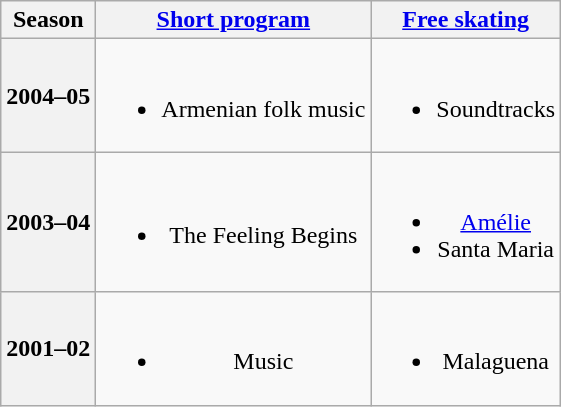<table class=wikitable style=text-align:center>
<tr>
<th>Season</th>
<th><a href='#'>Short program</a></th>
<th><a href='#'>Free skating</a></th>
</tr>
<tr>
<th>2004–05<br></th>
<td><br><ul><li>Armenian folk music</li></ul></td>
<td><br><ul><li>Soundtracks <br></li></ul></td>
</tr>
<tr>
<th>2003–04<br></th>
<td><br><ul><li>The Feeling Begins <br></li></ul></td>
<td><br><ul><li><a href='#'>Amélie</a> <br></li><li>Santa Maria <br></li></ul></td>
</tr>
<tr>
<th>2001–02<br></th>
<td><br><ul><li>Music <br></li></ul></td>
<td><br><ul><li>Malaguena</li></ul></td>
</tr>
</table>
